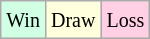<table class="wikitable">
<tr>
<td style="background:#d0ffe3;"><small>Win</small></td>
<td style="background:#ffffdd;"><small>Draw</small></td>
<td style="background:#ffd0e3;"><small>Loss</small></td>
</tr>
</table>
